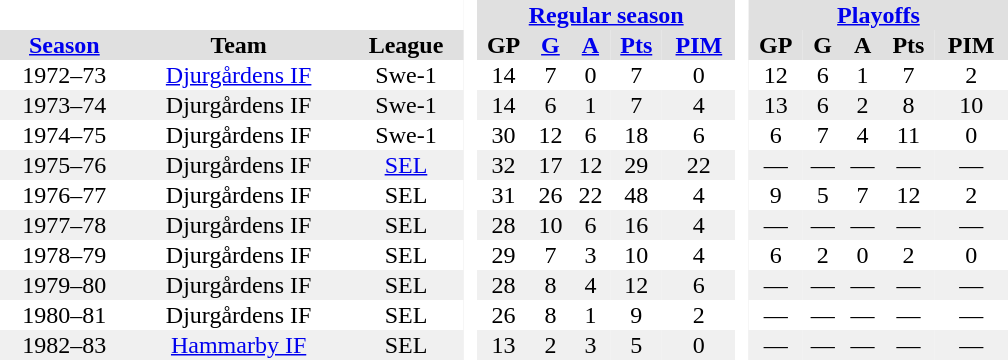<table border="0" cellpadding="1" cellspacing="0" style="text-align:center; width:42em">
<tr bgcolor="#e0e0e0">
<th colspan="3"  bgcolor="#ffffff"> </th>
<th rowspan="99" bgcolor="#ffffff"> </th>
<th colspan="5"><a href='#'>Regular season</a></th>
<th rowspan="99" bgcolor="#ffffff"> </th>
<th colspan="5"><a href='#'>Playoffs</a></th>
</tr>
<tr bgcolor="#e0e0e0">
<th><a href='#'>Season</a></th>
<th>Team</th>
<th>League</th>
<th>GP</th>
<th><a href='#'>G</a></th>
<th><a href='#'>A</a></th>
<th><a href='#'>Pts</a></th>
<th><a href='#'>PIM</a></th>
<th>GP</th>
<th>G</th>
<th>A</th>
<th>Pts</th>
<th>PIM</th>
</tr>
<tr>
<td>1972–73</td>
<td><a href='#'>Djurgårdens IF</a></td>
<td>Swe-1</td>
<td>14</td>
<td>7</td>
<td>0</td>
<td>7</td>
<td>0</td>
<td>12</td>
<td>6</td>
<td>1</td>
<td>7</td>
<td>2</td>
</tr>
<tr bgcolor="#f0f0f0">
<td>1973–74</td>
<td>Djurgårdens IF</td>
<td>Swe-1</td>
<td>14</td>
<td>6</td>
<td>1</td>
<td>7</td>
<td>4</td>
<td>13</td>
<td>6</td>
<td>2</td>
<td>8</td>
<td>10</td>
</tr>
<tr>
<td>1974–75</td>
<td>Djurgårdens IF</td>
<td>Swe-1</td>
<td>30</td>
<td>12</td>
<td>6</td>
<td>18</td>
<td>6</td>
<td>6</td>
<td>7</td>
<td>4</td>
<td>11</td>
<td>0</td>
</tr>
<tr bgcolor="#f0f0f0">
<td>1975–76</td>
<td>Djurgårdens IF</td>
<td><a href='#'>SEL</a></td>
<td>32</td>
<td>17</td>
<td>12</td>
<td>29</td>
<td>22</td>
<td>—</td>
<td>—</td>
<td>—</td>
<td>—</td>
<td>—</td>
</tr>
<tr>
<td>1976–77</td>
<td>Djurgårdens IF</td>
<td>SEL</td>
<td>31</td>
<td>26</td>
<td>22</td>
<td>48</td>
<td>4</td>
<td>9</td>
<td>5</td>
<td>7</td>
<td>12</td>
<td>2</td>
</tr>
<tr bgcolor="#f0f0f0">
<td>1977–78</td>
<td>Djurgårdens IF</td>
<td>SEL</td>
<td>28</td>
<td>10</td>
<td>6</td>
<td>16</td>
<td>4</td>
<td>—</td>
<td>—</td>
<td>—</td>
<td>—</td>
<td>—</td>
</tr>
<tr>
<td>1978–79</td>
<td>Djurgårdens IF</td>
<td>SEL</td>
<td>29</td>
<td>7</td>
<td>3</td>
<td>10</td>
<td>4</td>
<td>6</td>
<td>2</td>
<td>0</td>
<td>2</td>
<td>0</td>
</tr>
<tr bgcolor="#f0f0f0">
<td>1979–80</td>
<td>Djurgårdens IF</td>
<td>SEL</td>
<td>28</td>
<td>8</td>
<td>4</td>
<td>12</td>
<td>6</td>
<td>—</td>
<td>—</td>
<td>—</td>
<td>—</td>
<td>—</td>
</tr>
<tr>
<td>1980–81</td>
<td>Djurgårdens IF</td>
<td>SEL</td>
<td>26</td>
<td>8</td>
<td>1</td>
<td>9</td>
<td>2</td>
<td>—</td>
<td>—</td>
<td>—</td>
<td>—</td>
<td>—</td>
</tr>
<tr bgcolor="#f0f0f0">
<td>1982–83</td>
<td><a href='#'>Hammarby IF</a></td>
<td>SEL</td>
<td>13</td>
<td>2</td>
<td>3</td>
<td>5</td>
<td>0</td>
<td>—</td>
<td>—</td>
<td>—</td>
<td>—</td>
<td>—</td>
</tr>
<tr>
</tr>
</table>
